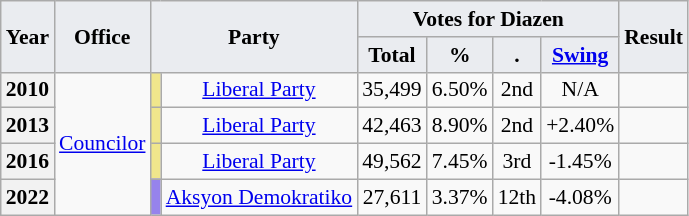<table class="wikitable" style="font-size:90%; text-align:center;">
<tr>
<th rowspan="2" style="background:#eaecf0;">Year</th>
<th rowspan="2" style="background:#eaecf0;">Office</th>
<th colspan="2" rowspan="2" style="background:#eaecf0;">Party</th>
<th colspan="4" style="background:#eaecf0;">Votes for Diazen</th>
<th rowspan="2" style="background:#eaecf0;">Result</th>
</tr>
<tr>
<th style="background:#eaecf0;">Total</th>
<th style="background:#eaecf0;">%</th>
<th style="background:#eaecf0;">.</th>
<th style="background:#eaecf0;"><a href='#'>Swing</a></th>
</tr>
<tr>
<th>2010</th>
<td rowspan="4"><a href='#'>Councilor</a></td>
<td style="background:#f0e68c"></td>
<td><a href='#'>Liberal Party</a></td>
<td>35,499</td>
<td>6.50%</td>
<td>2nd</td>
<td>N/A</td>
<td></td>
</tr>
<tr>
<th>2013</th>
<td style="background:#f0e68c"></td>
<td><a href='#'>Liberal Party</a></td>
<td>42,463</td>
<td>8.90%</td>
<td>2nd</td>
<td>+2.40%</td>
<td></td>
</tr>
<tr>
<th>2016</th>
<td style="background:#f0e68c"></td>
<td><a href='#'>Liberal Party</a></td>
<td>49,562</td>
<td>7.45%</td>
<td>3rd</td>
<td>-1.45%</td>
<td></td>
</tr>
<tr>
<th>2022</th>
<td style="background:#9683EC"></td>
<td><a href='#'>Aksyon Demokratiko</a></td>
<td>27,611</td>
<td>3.37%</td>
<td>12th</td>
<td>-4.08%</td>
<td></td>
</tr>
</table>
